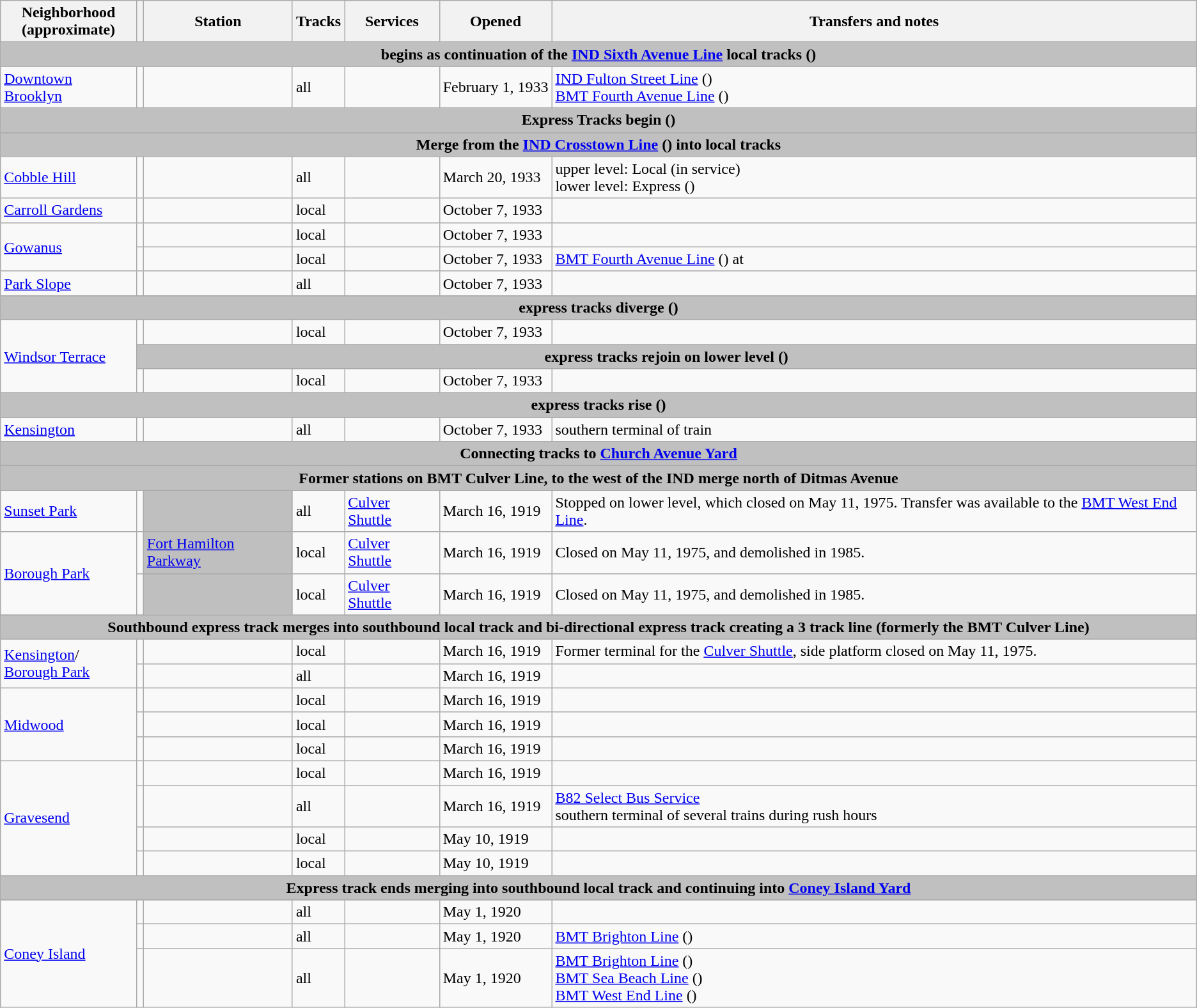<table class="wikitable">
<tr>
<th>Neighborhood<br>(approximate)</th>
<th></th>
<th>Station</th>
<th>Tracks</th>
<th>Services</th>
<th>Opened</th>
<th>Transfers and notes</th>
</tr>
<tr>
<th colspan=7 style="background-color: silver;">begins as continuation of the <a href='#'>IND Sixth Avenue Line</a> local tracks ()</th>
</tr>
<tr>
<td><a href='#'>Downtown Brooklyn</a></td>
<td></td>
<td></td>
<td>all</td>
<td></td>
<td nowrap>February 1, 1933</td>
<td><a href='#'>IND Fulton Street Line</a> ()<br><a href='#'>BMT Fourth Avenue Line</a> ()</td>
</tr>
<tr>
<th colspan=7 style="background-color: silver;">Express Tracks begin ()</th>
</tr>
<tr>
<th colspan=7 style="background-color: silver;">Merge from the <a href='#'>IND Crosstown Line</a> () into local tracks</th>
</tr>
<tr>
<td><a href='#'>Cobble Hill</a></td>
<td></td>
<td></td>
<td>all</td>
<td></td>
<td nowrap>March 20, 1933</td>
<td>upper level: Local (in service)<br>lower level: Express ()</td>
</tr>
<tr>
<td><a href='#'>Carroll Gardens</a></td>
<td></td>
<td></td>
<td>local</td>
<td></td>
<td>October 7, 1933</td>
<td></td>
</tr>
<tr>
<td rowspan=2><a href='#'>Gowanus</a></td>
<td></td>
<td></td>
<td>local</td>
<td></td>
<td>October 7, 1933</td>
<td></td>
</tr>
<tr>
<td></td>
<td></td>
<td>local</td>
<td></td>
<td>October 7, 1933</td>
<td><a href='#'>BMT Fourth Avenue Line</a> () at </td>
</tr>
<tr>
<td><a href='#'>Park Slope</a></td>
<td></td>
<td></td>
<td>all</td>
<td></td>
<td>October 7, 1933</td>
<td></td>
</tr>
<tr>
<th colspan=7 style="background-color: silver;">express tracks diverge ()</th>
</tr>
<tr>
<td rowspan=3><a href='#'>Windsor Terrace</a></td>
<td></td>
<td></td>
<td>local</td>
<td></td>
<td>October 7, 1933</td>
<td></td>
</tr>
<tr>
<th colspan="6" style="background-color: silver;">express tracks rejoin on lower level ()</th>
</tr>
<tr>
<td></td>
<td></td>
<td>local</td>
<td></td>
<td>October 7, 1933</td>
<td></td>
</tr>
<tr>
<th colspan=7 style="background-color: silver;">express tracks rise ()</th>
</tr>
<tr>
<td><a href='#'>Kensington</a></td>
<td></td>
<td></td>
<td>all</td>
<td></td>
<td>October 7, 1933</td>
<td>southern terminal of  train</td>
</tr>
<tr>
<th colspan=7 style="background-color: silver;">Connecting tracks to <a href='#'>Church Avenue Yard</a></th>
</tr>
<tr>
<th colspan=7 style="background-color: silver;">Former stations on BMT Culver Line, to the west of the IND merge north of Ditmas Avenue</th>
</tr>
<tr>
<td><a href='#'>Sunset Park</a></td>
<td></td>
<td bgcolor=bfbfbf></td>
<td>all</td>
<td><a href='#'>Culver Shuttle</a></td>
<td>March 16, 1919</td>
<td>Stopped on lower level, which closed on May 11, 1975. Transfer was available to the <a href='#'>BMT West End Line</a>.</td>
</tr>
<tr>
<td rowspan=2><a href='#'>Borough Park</a></td>
<td></td>
<td bgcolor=bfbfbf><a href='#'>Fort Hamilton Parkway</a></td>
<td>local</td>
<td><a href='#'>Culver Shuttle</a></td>
<td>March 16, 1919</td>
<td>Closed on May 11, 1975, and demolished in 1985.</td>
</tr>
<tr>
<td></td>
<td bgcolor=bfbfbf></td>
<td>local</td>
<td><a href='#'>Culver Shuttle</a></td>
<td>March 16, 1919</td>
<td>Closed on May 11, 1975, and demolished in 1985.</td>
</tr>
<tr>
<th colspan=7 style="background-color: silver;">Southbound express track merges into southbound local track and bi-directional express track creating a 3 track line (formerly the BMT Culver Line)</th>
</tr>
<tr>
<td rowspan=2><a href='#'>Kensington</a>/<br><a href='#'>Borough Park</a></td>
<td></td>
<td></td>
<td>local</td>
<td></td>
<td>March 16, 1919</td>
<td>Former terminal for the <a href='#'>Culver Shuttle</a>, side platform closed on May 11, 1975.</td>
</tr>
<tr>
<td></td>
<td></td>
<td>all</td>
<td></td>
<td>March 16, 1919</td>
<td></td>
</tr>
<tr>
<td rowspan=3><a href='#'>Midwood</a></td>
<td></td>
<td></td>
<td>local</td>
<td></td>
<td>March 16, 1919</td>
<td></td>
</tr>
<tr>
<td></td>
<td></td>
<td>local</td>
<td></td>
<td>March 16, 1919</td>
<td></td>
</tr>
<tr>
<td></td>
<td></td>
<td>local</td>
<td></td>
<td>March 16, 1919</td>
<td></td>
</tr>
<tr>
<td rowspan=4><a href='#'>Gravesend</a></td>
<td></td>
<td></td>
<td>local</td>
<td></td>
<td>March 16, 1919</td>
<td></td>
</tr>
<tr>
<td></td>
<td></td>
<td>all</td>
<td></td>
<td>March 16, 1919</td>
<td><a href='#'>B82 Select Bus Service</a><br>southern terminal of several  trains during rush hours</td>
</tr>
<tr>
<td></td>
<td></td>
<td>local</td>
<td></td>
<td>May 10, 1919</td>
<td></td>
</tr>
<tr>
<td></td>
<td></td>
<td>local</td>
<td></td>
<td>May 10, 1919</td>
<td></td>
</tr>
<tr>
<th colspan=7 style="background-color: silver;">Express track ends merging into southbound local track and continuing into <a href='#'>Coney Island Yard</a></th>
</tr>
<tr>
<td rowspan=3><a href='#'>Coney Island</a></td>
<td></td>
<td></td>
<td>all</td>
<td></td>
<td>May 1, 1920</td>
<td></td>
</tr>
<tr>
<td></td>
<td></td>
<td>all</td>
<td></td>
<td>May 1, 1920</td>
<td><a href='#'>BMT Brighton Line</a> ()</td>
</tr>
<tr>
<td></td>
<td></td>
<td>all</td>
<td></td>
<td>May 1, 1920</td>
<td><a href='#'>BMT Brighton Line</a> ()<br><a href='#'>BMT Sea Beach Line</a> ()<br><a href='#'>BMT West End Line</a> ()</td>
</tr>
</table>
